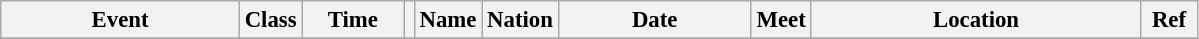<table class="wikitable" style="font-size: 95%;">
<tr>
<th style="width:10em">Event</th>
<th>Class</th>
<th style="width:4em">Time</th>
<th class="unsortable"></th>
<th>Name</th>
<th>Nation</th>
<th style="width:8em">Date</th>
<th>Meet</th>
<th style="width:14em">Location</th>
<th style="width:2em">Ref</th>
</tr>
<tr>
</tr>
</table>
